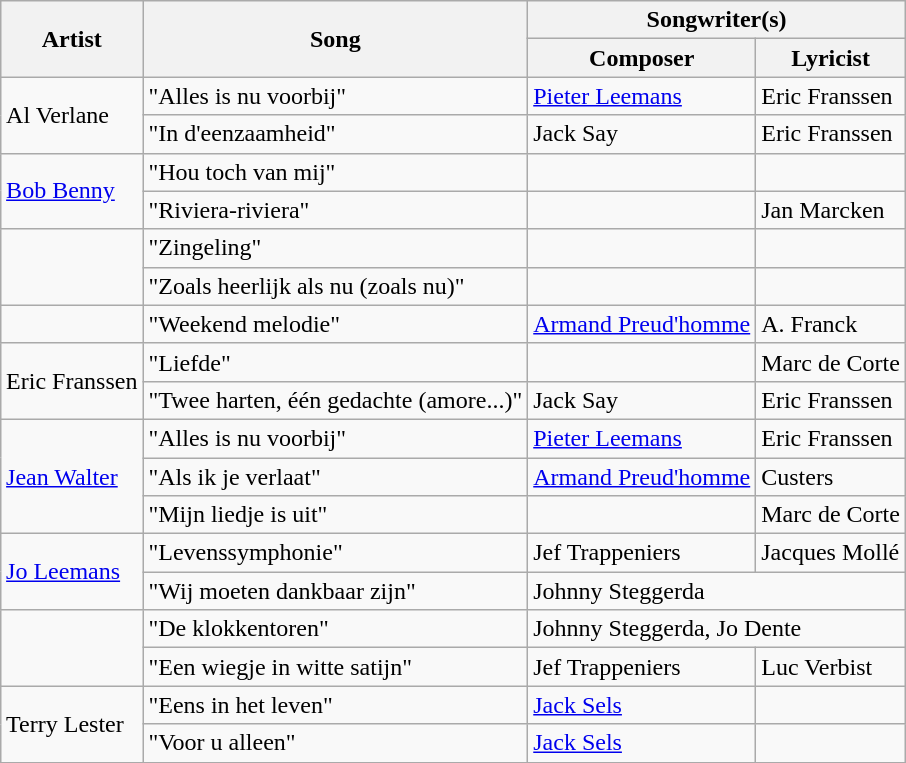<table class="wikitable sortable plainrowheaders" style="margin: 1em auto 1em auto">
<tr>
<th rowspan="2" scope="col">Artist</th>
<th rowspan="2" scope="col">Song</th>
<th colspan="2">Songwriter(s)</th>
</tr>
<tr>
<th>Composer</th>
<th>Lyricist</th>
</tr>
<tr>
<td rowspan="2">Al Verlane</td>
<td>"Alles is nu voorbij"</td>
<td><a href='#'>Pieter Leemans</a></td>
<td>Eric Franssen</td>
</tr>
<tr>
<td>"In d'eenzaamheid"</td>
<td>Jack Say</td>
<td>Eric Franssen</td>
</tr>
<tr>
<td rowspan="2"><a href='#'>Bob Benny</a></td>
<td>"Hou toch van mij"</td>
<td></td>
<td></td>
</tr>
<tr>
<td>"Riviera-riviera"</td>
<td></td>
<td>Jan Marcken</td>
</tr>
<tr>
<td rowspan="2"></td>
<td>"Zingeling"</td>
<td></td>
<td></td>
</tr>
<tr>
<td>"Zoals heerlijk als nu (zoals nu)"</td>
<td></td>
<td></td>
</tr>
<tr>
<td></td>
<td>"Weekend melodie"</td>
<td><a href='#'>Armand Preud'homme</a></td>
<td>A. Franck</td>
</tr>
<tr>
<td rowspan="2">Eric Franssen</td>
<td>"Liefde"</td>
<td></td>
<td>Marc de Corte</td>
</tr>
<tr>
<td>"Twee harten, één gedachte (amore...)"</td>
<td>Jack Say</td>
<td>Eric Franssen</td>
</tr>
<tr>
<td rowspan="3"><a href='#'>Jean Walter</a></td>
<td>"Alles is nu voorbij"</td>
<td><a href='#'>Pieter Leemans</a></td>
<td>Eric Franssen</td>
</tr>
<tr>
<td>"Als ik je verlaat"</td>
<td><a href='#'>Armand Preud'homme</a></td>
<td>Custers</td>
</tr>
<tr>
<td>"Mijn liedje is uit"</td>
<td></td>
<td>Marc de Corte</td>
</tr>
<tr>
<td rowspan="2"><a href='#'>Jo Leemans</a></td>
<td>"Levenssymphonie"</td>
<td>Jef Trappeniers</td>
<td>Jacques Mollé</td>
</tr>
<tr>
<td>"Wij moeten dankbaar zijn"</td>
<td colspan="2">Johnny Steggerda</td>
</tr>
<tr>
<td rowspan="2"></td>
<td>"De klokkentoren"</td>
<td colspan="2">Johnny Steggerda, Jo Dente</td>
</tr>
<tr>
<td>"Een wiegje in witte satijn"</td>
<td>Jef Trappeniers</td>
<td>Luc Verbist</td>
</tr>
<tr>
<td rowspan="2">Terry Lester</td>
<td>"Eens in het leven"</td>
<td><a href='#'>Jack Sels</a></td>
<td></td>
</tr>
<tr>
<td>"Voor u alleen"</td>
<td><a href='#'>Jack Sels</a></td>
<td></td>
</tr>
</table>
